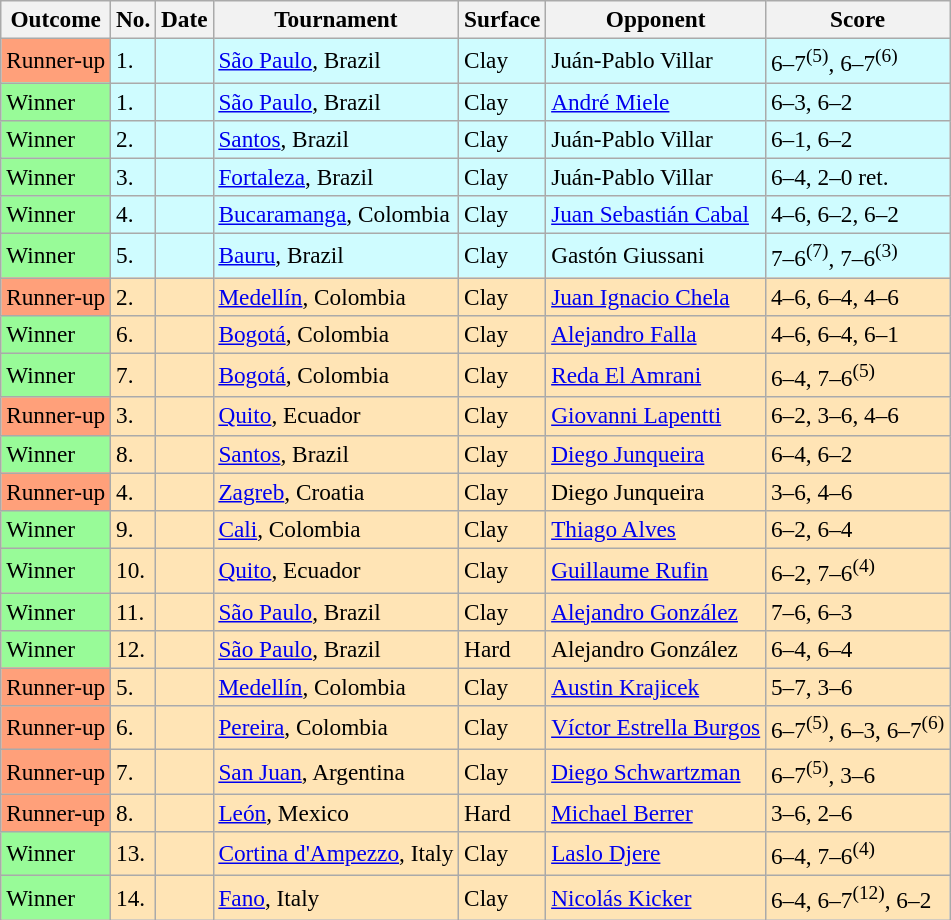<table class="sortable wikitable" style=font-size:97%>
<tr>
<th>Outcome</th>
<th>No.</th>
<th>Date</th>
<th>Tournament</th>
<th>Surface</th>
<th>Opponent</th>
<th>Score</th>
</tr>
<tr bgcolor=CFFCFF>
<td bgcolor=FFA07A>Runner-up</td>
<td>1.</td>
<td></td>
<td><a href='#'>São Paulo</a>, Brazil</td>
<td>Clay</td>
<td> Juán-Pablo Villar</td>
<td>6–7<sup>(5)</sup>, 6–7<sup>(6)</sup></td>
</tr>
<tr bgcolor=CFFCFF>
<td bgcolor=98FB98>Winner</td>
<td>1.</td>
<td></td>
<td><a href='#'>São Paulo</a>, Brazil</td>
<td>Clay</td>
<td> <a href='#'>André Miele</a></td>
<td>6–3, 6–2</td>
</tr>
<tr bgcolor=CFFCFF>
<td bgcolor=98FB98>Winner</td>
<td>2.</td>
<td></td>
<td><a href='#'>Santos</a>, Brazil</td>
<td>Clay</td>
<td> Juán-Pablo Villar</td>
<td>6–1, 6–2</td>
</tr>
<tr bgcolor=CFFCFF>
<td bgcolor=98FB98>Winner</td>
<td>3.</td>
<td></td>
<td><a href='#'>Fortaleza</a>, Brazil</td>
<td>Clay</td>
<td> Juán-Pablo Villar</td>
<td>6–4, 2–0 ret.</td>
</tr>
<tr bgcolor=CFFCFF>
<td bgcolor=98FB98>Winner</td>
<td>4.</td>
<td></td>
<td><a href='#'>Bucaramanga</a>, Colombia</td>
<td>Clay</td>
<td> <a href='#'>Juan Sebastián Cabal</a></td>
<td>4–6, 6–2, 6–2</td>
</tr>
<tr bgcolor=CFFCFF>
<td bgcolor=98FB98>Winner</td>
<td>5.</td>
<td></td>
<td><a href='#'>Bauru</a>, Brazil</td>
<td>Clay</td>
<td> Gastón Giussani</td>
<td>7–6<sup>(7)</sup>, 7–6<sup>(3)</sup></td>
</tr>
<tr bgcolor=moccasin>
<td bgcolor=FFA07A>Runner-up</td>
<td>2.</td>
<td></td>
<td><a href='#'>Medellín</a>, Colombia</td>
<td>Clay</td>
<td> <a href='#'>Juan Ignacio Chela</a></td>
<td>4–6, 6–4, 4–6</td>
</tr>
<tr bgcolor=moccasin>
<td bgcolor=98FB98>Winner</td>
<td>6.</td>
<td></td>
<td><a href='#'>Bogotá</a>, Colombia</td>
<td>Clay</td>
<td> <a href='#'>Alejandro Falla</a></td>
<td>4–6, 6–4, 6–1</td>
</tr>
<tr bgcolor=moccasin>
<td bgcolor=98FB98>Winner</td>
<td>7.</td>
<td></td>
<td><a href='#'>Bogotá</a>, Colombia</td>
<td>Clay</td>
<td> <a href='#'>Reda El Amrani</a></td>
<td>6–4, 7–6<sup>(5)</sup></td>
</tr>
<tr bgcolor=moccasin>
<td bgcolor=FFA07A>Runner-up</td>
<td>3.</td>
<td></td>
<td><a href='#'>Quito</a>, Ecuador</td>
<td>Clay</td>
<td> <a href='#'>Giovanni Lapentti</a></td>
<td>6–2, 3–6, 4–6</td>
</tr>
<tr bgcolor=moccasin>
<td bgcolor=98FB98>Winner</td>
<td>8.</td>
<td></td>
<td><a href='#'>Santos</a>, Brazil</td>
<td>Clay</td>
<td> <a href='#'>Diego Junqueira</a></td>
<td>6–4, 6–2</td>
</tr>
<tr bgcolor=moccasin>
<td bgcolor=FFA07A>Runner-up</td>
<td>4.</td>
<td></td>
<td><a href='#'>Zagreb</a>, Croatia</td>
<td>Clay</td>
<td> Diego Junqueira</td>
<td>3–6, 4–6</td>
</tr>
<tr bgcolor=moccasin>
<td bgcolor=98FB98>Winner</td>
<td>9.</td>
<td></td>
<td><a href='#'>Cali</a>, Colombia</td>
<td>Clay</td>
<td> <a href='#'>Thiago Alves</a></td>
<td>6–2, 6–4</td>
</tr>
<tr bgcolor=moccasin>
<td bgcolor=98FB98>Winner</td>
<td>10.</td>
<td></td>
<td><a href='#'>Quito</a>, Ecuador</td>
<td>Clay</td>
<td> <a href='#'>Guillaume Rufin</a></td>
<td>6–2, 7–6<sup>(4)</sup></td>
</tr>
<tr bgcolor=moccasin>
<td bgcolor=98FB98>Winner</td>
<td>11.</td>
<td></td>
<td><a href='#'>São Paulo</a>, Brazil</td>
<td>Clay</td>
<td> <a href='#'>Alejandro González</a></td>
<td>7–6, 6–3</td>
</tr>
<tr bgcolor=moccasin>
<td bgcolor=98FB98>Winner</td>
<td>12.</td>
<td></td>
<td><a href='#'>São Paulo</a>, Brazil</td>
<td>Hard</td>
<td> Alejandro González</td>
<td>6–4, 6–4</td>
</tr>
<tr bgcolor=moccasin>
<td bgcolor=FFA07A>Runner-up</td>
<td>5.</td>
<td></td>
<td><a href='#'>Medellín</a>, Colombia</td>
<td>Clay</td>
<td> <a href='#'>Austin Krajicek</a></td>
<td>5–7, 3–6</td>
</tr>
<tr bgcolor=moccasin>
<td bgcolor=FFA07A>Runner-up</td>
<td>6.</td>
<td></td>
<td><a href='#'>Pereira</a>, Colombia</td>
<td>Clay</td>
<td> <a href='#'>Víctor Estrella Burgos</a></td>
<td>6–7<sup>(5)</sup>, 6–3, 6–7<sup>(6)</sup></td>
</tr>
<tr bgcolor=moccasin>
<td bgcolor=FFA07A>Runner-up</td>
<td>7.</td>
<td></td>
<td><a href='#'>San Juan</a>, Argentina</td>
<td>Clay</td>
<td> <a href='#'>Diego Schwartzman</a></td>
<td>6–7<sup>(5)</sup>, 3–6</td>
</tr>
<tr bgcolor=moccasin>
<td bgcolor=FFA07A>Runner-up</td>
<td>8.</td>
<td></td>
<td><a href='#'>León</a>, Mexico</td>
<td>Hard</td>
<td> <a href='#'>Michael Berrer</a></td>
<td>3–6, 2–6</td>
</tr>
<tr bgcolor=moccasin>
<td bgcolor=98FB98>Winner</td>
<td>13.</td>
<td></td>
<td><a href='#'>Cortina d'Ampezzo</a>, Italy</td>
<td>Clay</td>
<td> <a href='#'>Laslo Djere</a></td>
<td>6–4, 7–6<sup>(4)</sup></td>
</tr>
<tr bgcolor=moccasin>
<td bgcolor=98FB98>Winner</td>
<td>14.</td>
<td></td>
<td><a href='#'>Fano</a>, Italy</td>
<td>Clay</td>
<td> <a href='#'>Nicolás Kicker</a></td>
<td>6–4, 6–7<sup>(12)</sup>, 6–2</td>
</tr>
</table>
